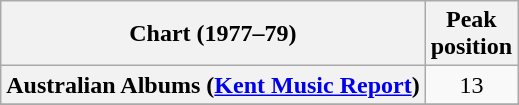<table class="wikitable sortable plainrowheaders">
<tr>
<th>Chart (1977–79)</th>
<th>Peak<br>position</th>
</tr>
<tr>
<th scope="row">Australian Albums (<a href='#'>Kent Music Report</a>)</th>
<td align="center">13</td>
</tr>
<tr>
</tr>
<tr>
</tr>
<tr>
</tr>
<tr>
</tr>
</table>
